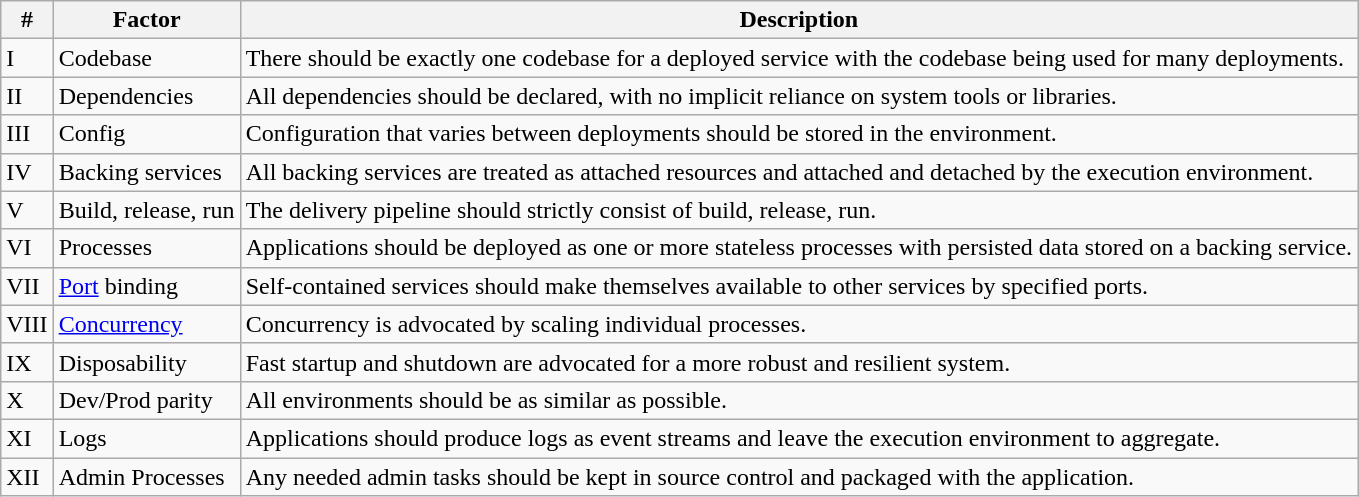<table class="wikitable" style=text-align:left>
<tr>
<th>#</th>
<th>Factor</th>
<th>Description</th>
</tr>
<tr>
<td>I</td>
<td>Codebase</td>
<td>There should be exactly one codebase for a deployed service with the codebase being used for many deployments.</td>
</tr>
<tr>
<td>II</td>
<td>Dependencies</td>
<td>All dependencies should be declared, with no implicit reliance on system tools or libraries.</td>
</tr>
<tr>
<td>III</td>
<td>Config</td>
<td>Configuration that varies between deployments should be stored in the environment.</td>
</tr>
<tr>
<td>IV</td>
<td>Backing services</td>
<td>All backing services are treated as attached resources and attached and detached by the execution environment.</td>
</tr>
<tr>
<td>V</td>
<td>Build, release, run</td>
<td>The delivery pipeline should strictly consist of build, release, run.</td>
</tr>
<tr>
<td>VI</td>
<td>Processes</td>
<td>Applications should be deployed as one or more stateless processes with persisted data stored on a backing service.</td>
</tr>
<tr>
<td>VII</td>
<td><a href='#'>Port</a> binding</td>
<td>Self-contained services should make themselves available to other services by specified ports.</td>
</tr>
<tr>
<td>VIII</td>
<td><a href='#'>Concurrency</a></td>
<td>Concurrency is advocated by scaling individual processes.</td>
</tr>
<tr>
<td>IX</td>
<td>Disposability</td>
<td>Fast startup and shutdown are advocated for a more robust and resilient system.</td>
</tr>
<tr>
<td>X</td>
<td>Dev/Prod parity</td>
<td>All environments should be as similar as possible.</td>
</tr>
<tr>
<td>XI</td>
<td>Logs</td>
<td>Applications should produce logs as event streams and leave the execution environment to aggregate.</td>
</tr>
<tr>
<td>XII</td>
<td>Admin Processes</td>
<td>Any needed admin tasks should be kept in source control and packaged with the application.</td>
</tr>
</table>
